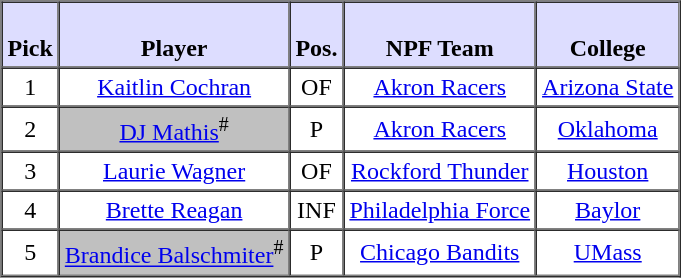<table style="text-align: center" border="1" cellpadding="3" cellspacing="0">
<tr>
<th style="background:#ddf;"><br>Pick</th>
<th style="background:#ddf;"><br>Player</th>
<th style="background:#ddf;"><br>Pos.</th>
<th style="background:#ddf;"><br>NPF Team</th>
<th style="background:#ddf;"><br>College</th>
</tr>
<tr>
<td>1</td>
<td><a href='#'>Kaitlin Cochran</a></td>
<td>OF</td>
<td><a href='#'>Akron Racers</a></td>
<td><a href='#'>Arizona State</a></td>
</tr>
<tr>
<td>2</td>
<td style="background:#C0C0C0;"><a href='#'>DJ Mathis</a><sup>#</sup></td>
<td>P</td>
<td><a href='#'>Akron Racers</a></td>
<td><a href='#'>Oklahoma</a></td>
</tr>
<tr>
<td>3</td>
<td><a href='#'>Laurie Wagner</a></td>
<td>OF</td>
<td><a href='#'>Rockford Thunder</a></td>
<td><a href='#'>Houston</a></td>
</tr>
<tr>
<td>4</td>
<td><a href='#'>Brette Reagan</a></td>
<td>INF</td>
<td><a href='#'>Philadelphia Force</a></td>
<td><a href='#'>Baylor</a></td>
</tr>
<tr>
<td>5</td>
<td style="background:#C0C0C0;"><a href='#'>Brandice Balschmiter</a><sup>#</sup></td>
<td>P</td>
<td><a href='#'>Chicago Bandits</a></td>
<td><a href='#'>UMass</a></td>
</tr>
</table>
